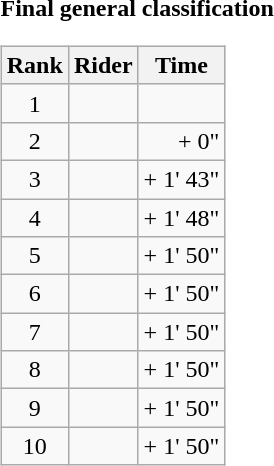<table>
<tr>
<td><strong>Final general classification</strong><br><table class="wikitable">
<tr>
<th scope="col">Rank</th>
<th scope="col">Rider</th>
<th scope="col">Time</th>
</tr>
<tr>
<td style="text-align:center;">1</td>
<td></td>
<td style="text-align:right;"></td>
</tr>
<tr>
<td style="text-align:center;">2</td>
<td></td>
<td style="text-align:right;">+ 0"</td>
</tr>
<tr>
<td style="text-align:center;">3</td>
<td></td>
<td style="text-align:right;">+ 1' 43"</td>
</tr>
<tr>
<td style="text-align:center;">4</td>
<td></td>
<td style="text-align:right;">+ 1' 48"</td>
</tr>
<tr>
<td style="text-align:center;">5</td>
<td></td>
<td style="text-align:right;">+ 1' 50"</td>
</tr>
<tr>
<td style="text-align:center;">6</td>
<td></td>
<td style="text-align:right;">+ 1' 50"</td>
</tr>
<tr>
<td style="text-align:center;">7</td>
<td></td>
<td style="text-align:right;">+ 1' 50"</td>
</tr>
<tr>
<td style="text-align:center;">8</td>
<td></td>
<td style="text-align:right;">+ 1' 50"</td>
</tr>
<tr>
<td style="text-align:center;">9</td>
<td></td>
<td style="text-align:right;">+ 1' 50"</td>
</tr>
<tr>
<td style="text-align:center;">10</td>
<td></td>
<td style="text-align:right;">+ 1' 50"</td>
</tr>
</table>
</td>
</tr>
</table>
